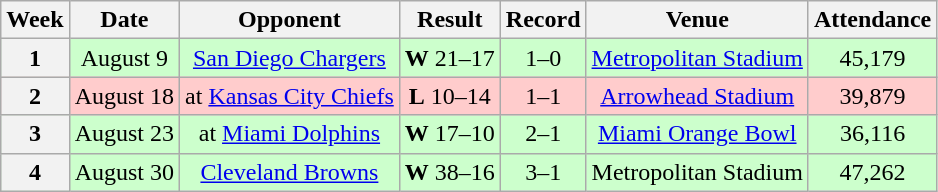<table class="wikitable" style="text-align:center">
<tr>
<th>Week</th>
<th>Date</th>
<th>Opponent</th>
<th>Result</th>
<th>Record</th>
<th>Venue</th>
<th>Attendance</th>
</tr>
<tr style="background:#cfc">
<th>1</th>
<td>August 9</td>
<td><a href='#'>San Diego Chargers</a></td>
<td><strong>W</strong> 21–17</td>
<td>1–0</td>
<td><a href='#'>Metropolitan Stadium</a></td>
<td>45,179</td>
</tr>
<tr style="background:#fcc">
<th>2</th>
<td>August 18</td>
<td>at <a href='#'>Kansas City Chiefs</a></td>
<td><strong>L</strong> 10–14</td>
<td>1–1</td>
<td><a href='#'>Arrowhead Stadium</a></td>
<td>39,879</td>
</tr>
<tr style="background:#cfc">
<th>3</th>
<td>August 23</td>
<td>at <a href='#'>Miami Dolphins</a></td>
<td><strong>W</strong> 17–10</td>
<td>2–1</td>
<td><a href='#'>Miami Orange Bowl</a></td>
<td>36,116</td>
</tr>
<tr style="background:#cfc">
<th>4</th>
<td>August 30</td>
<td><a href='#'>Cleveland Browns</a></td>
<td><strong>W</strong> 38–16</td>
<td>3–1</td>
<td>Metropolitan Stadium</td>
<td>47,262</td>
</tr>
</table>
